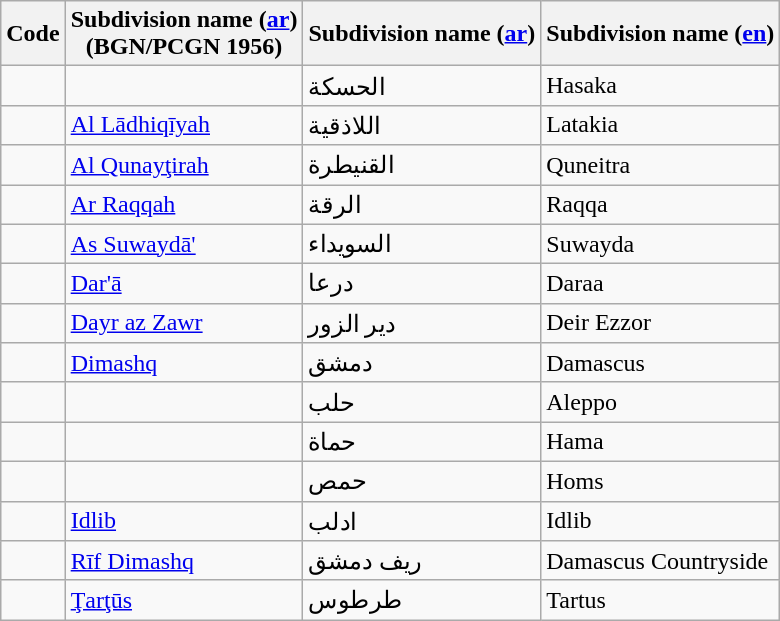<table class="wikitable sortable">
<tr>
<th>Code</th>
<th>Subdivision name (<a href='#'>ar</a>)<br>(BGN/PCGN 1956)</th>
<th>Subdivision name (<a href='#'>ar</a>) </th>
<th>Subdivision name (<a href='#'>en</a>) </th>
</tr>
<tr>
<td></td>
<td></td>
<td>الحسكة</td>
<td>Hasaka</td>
</tr>
<tr>
<td></td>
<td><a href='#'>Al Lādhiqīyah</a></td>
<td>اللاذقية</td>
<td>Latakia</td>
</tr>
<tr>
<td></td>
<td><a href='#'>Al Qunayţirah</a></td>
<td>القنيطرة</td>
<td>Quneitra</td>
</tr>
<tr>
<td></td>
<td><a href='#'>Ar Raqqah</a></td>
<td>الرقة</td>
<td>Raqqa</td>
</tr>
<tr>
<td></td>
<td><a href='#'>As Suwaydā'</a></td>
<td>السويداء</td>
<td>Suwayda</td>
</tr>
<tr>
<td></td>
<td><a href='#'>Dar'ā</a></td>
<td>درعا</td>
<td>Daraa</td>
</tr>
<tr>
<td></td>
<td><a href='#'>Dayr az Zawr</a></td>
<td>دير الزور</td>
<td>Deir Ezzor</td>
</tr>
<tr>
<td></td>
<td><a href='#'>Dimashq</a></td>
<td>دمشق</td>
<td>Damascus</td>
</tr>
<tr>
<td></td>
<td></td>
<td>حلب</td>
<td>Aleppo</td>
</tr>
<tr>
<td></td>
<td></td>
<td>حماة</td>
<td>Hama</td>
</tr>
<tr>
<td></td>
<td></td>
<td>حمص</td>
<td>Homs</td>
</tr>
<tr>
<td></td>
<td><a href='#'>Idlib</a></td>
<td>ادلب</td>
<td>Idlib</td>
</tr>
<tr>
<td></td>
<td><a href='#'>Rīf Dimashq</a></td>
<td>ريف دمشق</td>
<td>Damascus Countryside</td>
</tr>
<tr>
<td></td>
<td><a href='#'>Ţarţūs</a></td>
<td>طرطوس</td>
<td>Tartus</td>
</tr>
</table>
